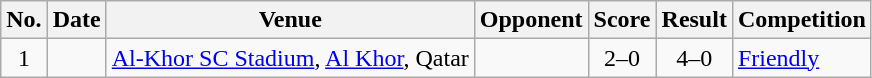<table class="wikitable sortable">
<tr>
<th scope="col">No.</th>
<th scope="col">Date</th>
<th scope="col">Venue</th>
<th scope="col">Opponent</th>
<th scope="col">Score</th>
<th scope="col">Result</th>
<th scope="col">Competition</th>
</tr>
<tr>
<td style="text-align:center">1</td>
<td></td>
<td><a href='#'>Al-Khor SC Stadium</a>, <a href='#'>Al Khor</a>, Qatar</td>
<td></td>
<td style="text-align:center">2–0</td>
<td style="text-align:center">4–0</td>
<td><a href='#'>Friendly</a></td>
</tr>
</table>
